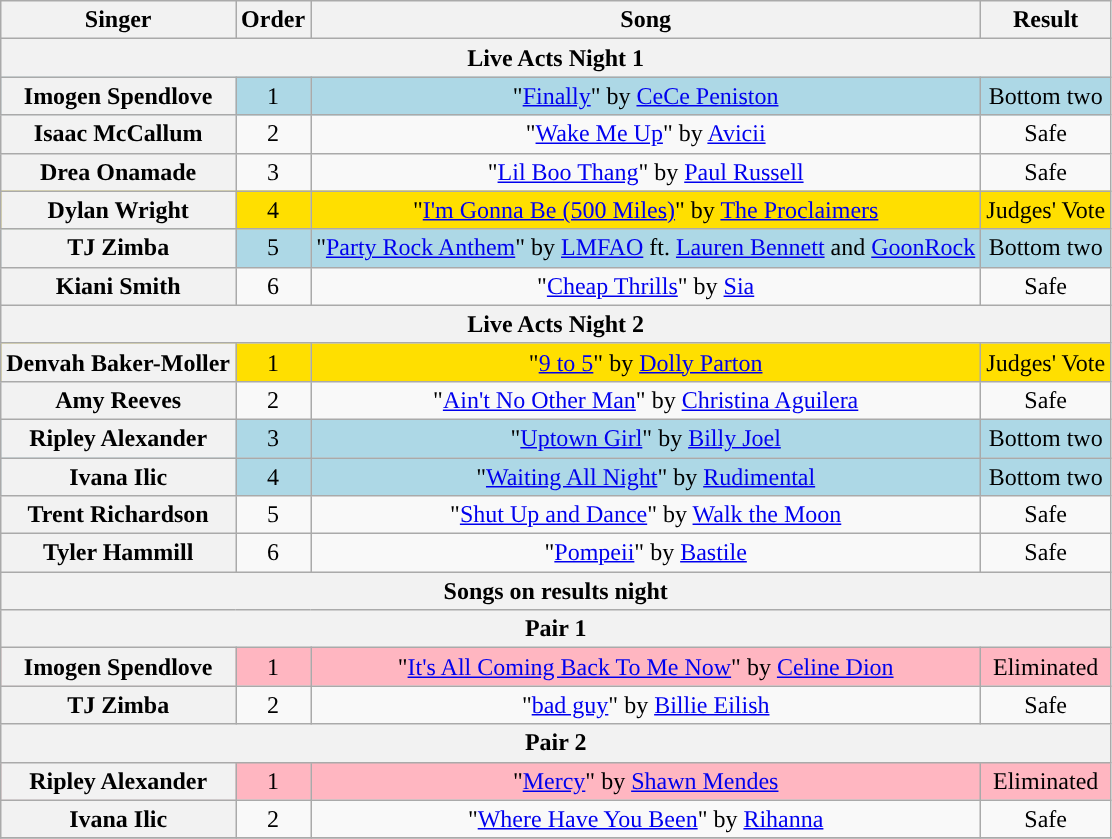<table class="wikitable plainrowheaders" style="text-align:center;">
<tr>
<th scope="col">Singer</th>
<th scope="col">Order</th>
<th scope="col">Song</th>
<th scope="col">Result</th>
</tr>
<tr>
<th colspan=4>Live Acts Night 1</th>
</tr>
<tr style="background-color:lightblue"|>
<th>Imogen Spendlove</th>
<td>1</td>
<td>"<a href='#'>Finally</a>" by <a href='#'>CeCe Peniston</a></td>
<td>Bottom two</td>
</tr>
<tr>
<th>Isaac McCallum</th>
<td>2</td>
<td>"<a href='#'>Wake Me Up</a>" by <a href='#'>Avicii</a></td>
<td>Safe</td>
</tr>
<tr>
<th>Drea Onamade</th>
<td>3</td>
<td>"<a href='#'>Lil Boo Thang</a>" by <a href='#'>Paul Russell</a></td>
<td>Safe</td>
</tr>
<tr style="background:#ffdf00">
<th>Dylan Wright</th>
<td>4</td>
<td>"<a href='#'>I'm Gonna Be (500 Miles)</a>" by <a href='#'>The Proclaimers</a></td>
<td>Judges' Vote</td>
</tr>
<tr style="background-color:lightblue"|>
<th>TJ Zimba</th>
<td>5</td>
<td>"<a href='#'>Party Rock Anthem</a>" by <a href='#'>LMFAO</a> ft. <a href='#'>Lauren Bennett</a> and <a href='#'>GoonRock</a></td>
<td>Bottom two</td>
</tr>
<tr>
<th>Kiani Smith</th>
<td>6</td>
<td>"<a href='#'>Cheap Thrills</a>" by <a href='#'>Sia</a></td>
<td>Safe</td>
</tr>
<tr>
<th colspan=4>Live Acts Night 2</th>
</tr>
<tr style="background:#ffdf00">
<th>Denvah Baker-Moller</th>
<td>1</td>
<td>"<a href='#'>9 to 5</a>" by <a href='#'>Dolly Parton</a></td>
<td>Judges' Vote</td>
</tr>
<tr>
<th>Amy Reeves</th>
<td>2</td>
<td>"<a href='#'>Ain't No Other Man</a>" by <a href='#'>Christina Aguilera</a></td>
<td>Safe</td>
</tr>
<tr style="background-color:lightblue"|>
<th>Ripley Alexander</th>
<td>3</td>
<td>"<a href='#'>Uptown Girl</a>" by <a href='#'>Billy Joel</a></td>
<td>Bottom two</td>
</tr>
<tr style="background-color:lightblue"|>
<th>Ivana Ilic</th>
<td>4</td>
<td>"<a href='#'>Waiting All Night</a>" by <a href='#'>Rudimental</a></td>
<td>Bottom two</td>
</tr>
<tr>
<th>Trent Richardson</th>
<td>5</td>
<td>"<a href='#'>Shut Up and Dance</a>" by <a href='#'>Walk the Moon</a></td>
<td>Safe</td>
</tr>
<tr>
<th>Tyler Hammill</th>
<td>6</td>
<td>"<a href='#'>Pompeii</a>" by <a href='#'>Bastile</a></td>
<td>Safe</td>
</tr>
<tr>
<th colspan="4">Songs on results night</th>
</tr>
<tr>
<th colspan="4">Pair 1</th>
</tr>
<tr style="background-color:lightpink"|>
<th>Imogen Spendlove</th>
<td>1</td>
<td>"<a href='#'>It's All Coming Back To Me Now</a>" by <a href='#'>Celine Dion</a></td>
<td>Eliminated</td>
</tr>
<tr>
<th>TJ Zimba</th>
<td>2</td>
<td>"<a href='#'>bad guy</a>" by <a href='#'>Billie Eilish</a></td>
<td>Safe</td>
</tr>
<tr>
<th colspan="4">Pair 2</th>
</tr>
<tr style="background-color:lightpink"|>
<th>Ripley Alexander</th>
<td>1</td>
<td>"<a href='#'>Mercy</a>" by <a href='#'>Shawn Mendes</a></td>
<td>Eliminated</td>
</tr>
<tr>
<th>Ivana Ilic</th>
<td>2</td>
<td>"<a href='#'>Where Have You Been</a>" by <a href='#'>Rihanna</a></td>
<td>Safe</td>
</tr>
<tr>
</tr>
</table>
